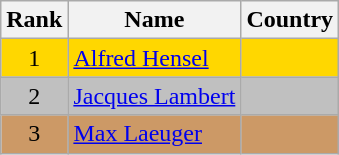<table class="wikitable sortable" style="text-align:center">
<tr>
<th>Rank</th>
<th>Name</th>
<th>Country</th>
</tr>
<tr bgcolor=gold>
<td>1</td>
<td align="left"><a href='#'>Alfred Hensel</a></td>
<td align="left"></td>
</tr>
<tr bgcolor=silver>
<td>2</td>
<td align="left"><a href='#'>Jacques Lambert</a></td>
<td align="left"></td>
</tr>
<tr bgcolor=#CC9966>
<td>3</td>
<td align="left"><a href='#'>Max Laeuger</a></td>
<td align="left"></td>
</tr>
</table>
